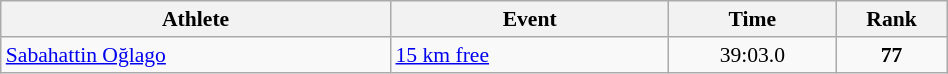<table class="wikitable" width="50%" style="text-align:center; font-size:90%">
<tr>
<th width="35%">Athlete</th>
<th width="25%">Event</th>
<th width="15%">Time</th>
<th width="10%">Rank</th>
</tr>
<tr>
<td align="left"><a href='#'>Sabahattin Oğlago</a></td>
<td align="left"><a href='#'>15 km free</a></td>
<td>39:03.0</td>
<td><strong>77</strong></td>
</tr>
</table>
